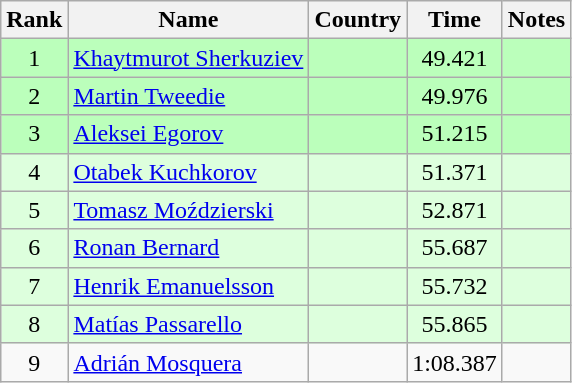<table class="wikitable" style="text-align:center">
<tr>
<th>Rank</th>
<th>Name</th>
<th>Country</th>
<th>Time</th>
<th>Notes</th>
</tr>
<tr bgcolor=bbffbb>
<td>1</td>
<td align="left"><a href='#'>Khaytmurot Sherkuziev</a></td>
<td align="left"></td>
<td>49.421</td>
<td></td>
</tr>
<tr bgcolor=bbffbb>
<td>2</td>
<td align="left"><a href='#'>Martin Tweedie</a></td>
<td align="left"></td>
<td>49.976</td>
<td></td>
</tr>
<tr bgcolor=bbffbb>
<td>3</td>
<td align="left"><a href='#'>Aleksei Egorov</a></td>
<td align="left"></td>
<td>51.215</td>
<td></td>
</tr>
<tr bgcolor=ddffdd>
<td>4</td>
<td align="left"><a href='#'>Otabek Kuchkorov</a></td>
<td align="left"></td>
<td>51.371</td>
<td></td>
</tr>
<tr bgcolor=ddffdd>
<td>5</td>
<td align="left"><a href='#'>Tomasz Moździerski</a></td>
<td align="left"></td>
<td>52.871</td>
<td></td>
</tr>
<tr bgcolor=ddffdd>
<td>6</td>
<td align="left"><a href='#'>Ronan Bernard</a></td>
<td align="left"></td>
<td>55.687</td>
<td></td>
</tr>
<tr bgcolor=ddffdd>
<td>7</td>
<td align="left"><a href='#'>Henrik Emanuelsson</a></td>
<td align="left"></td>
<td>55.732</td>
<td></td>
</tr>
<tr bgcolor=ddffdd>
<td>8</td>
<td align="left"><a href='#'>Matías Passarello</a></td>
<td align="left"></td>
<td>55.865</td>
<td></td>
</tr>
<tr>
<td>9</td>
<td align="left"><a href='#'>Adrián Mosquera</a></td>
<td align="left"></td>
<td>1:08.387</td>
<td></td>
</tr>
</table>
